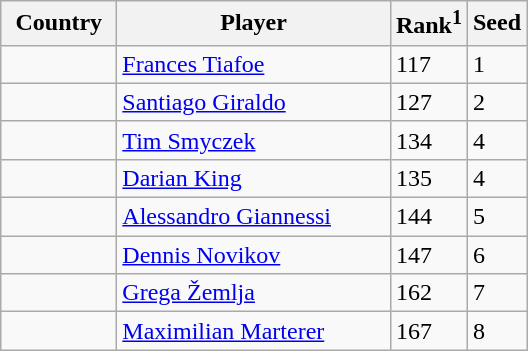<table class="sortable wikitable">
<tr>
<th width="70">Country</th>
<th width="175">Player</th>
<th>Rank<sup>1</sup></th>
<th>Seed</th>
</tr>
<tr>
<td></td>
<td><a href='#'>Frances Tiafoe</a></td>
<td>117</td>
<td>1</td>
</tr>
<tr>
<td></td>
<td><a href='#'>Santiago Giraldo</a></td>
<td>127</td>
<td>2</td>
</tr>
<tr>
<td></td>
<td><a href='#'>Tim Smyczek</a></td>
<td>134</td>
<td>4</td>
</tr>
<tr>
<td></td>
<td><a href='#'>Darian King</a></td>
<td>135</td>
<td>4</td>
</tr>
<tr>
<td></td>
<td><a href='#'>Alessandro Giannessi</a></td>
<td>144</td>
<td>5</td>
</tr>
<tr>
<td></td>
<td><a href='#'>Dennis Novikov</a></td>
<td>147</td>
<td>6</td>
</tr>
<tr>
<td></td>
<td><a href='#'>Grega Žemlja</a></td>
<td>162</td>
<td>7</td>
</tr>
<tr>
<td></td>
<td><a href='#'>Maximilian Marterer</a></td>
<td>167</td>
<td>8</td>
</tr>
</table>
